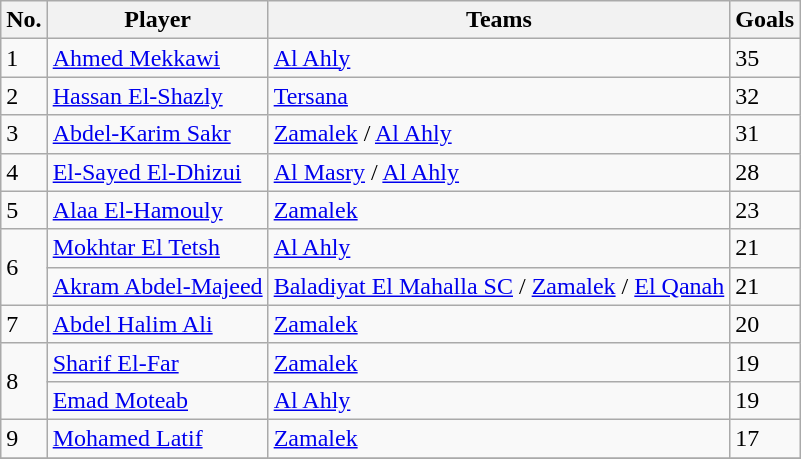<table class="wikitable sortable">
<tr>
<th>No.</th>
<th>Player</th>
<th>Teams</th>
<th>Goals</th>
</tr>
<tr>
<td>1</td>
<td><a href='#'>Ahmed Mekkawi</a></td>
<td><a href='#'>Al Ahly</a></td>
<td>35</td>
</tr>
<tr>
<td>2</td>
<td><a href='#'>Hassan El-Shazly</a></td>
<td><a href='#'>Tersana</a></td>
<td>32</td>
</tr>
<tr>
<td>3</td>
<td><a href='#'>Abdel-Karim Sakr</a></td>
<td><a href='#'>Zamalek</a> / <a href='#'>Al Ahly</a></td>
<td>31</td>
</tr>
<tr>
<td>4</td>
<td><a href='#'>El-Sayed El-Dhizui</a></td>
<td><a href='#'>Al Masry</a> / <a href='#'>Al Ahly</a></td>
<td>28</td>
</tr>
<tr>
<td>5</td>
<td><a href='#'>Alaa El-Hamouly</a></td>
<td><a href='#'>Zamalek</a></td>
<td>23</td>
</tr>
<tr>
<td rowspan="2">6</td>
<td><a href='#'>Mokhtar El Tetsh</a></td>
<td><a href='#'>Al Ahly</a></td>
<td>21</td>
</tr>
<tr>
<td><a href='#'>Akram Abdel-Majeed</a></td>
<td><a href='#'>Baladiyat El Mahalla SC</a> / <a href='#'>Zamalek</a> / <a href='#'> El Qanah</a></td>
<td>21</td>
</tr>
<tr>
<td>7</td>
<td><a href='#'>Abdel Halim Ali</a></td>
<td><a href='#'>Zamalek</a></td>
<td>20</td>
</tr>
<tr>
<td rowspan="2">8</td>
<td><a href='#'>Sharif El-Far</a></td>
<td><a href='#'>Zamalek</a></td>
<td>19</td>
</tr>
<tr>
<td><a href='#'>Emad Moteab</a></td>
<td><a href='#'>Al Ahly</a></td>
<td>19</td>
</tr>
<tr>
<td>9</td>
<td><a href='#'>Mohamed Latif</a></td>
<td><a href='#'>Zamalek</a></td>
<td>17</td>
</tr>
<tr>
</tr>
</table>
